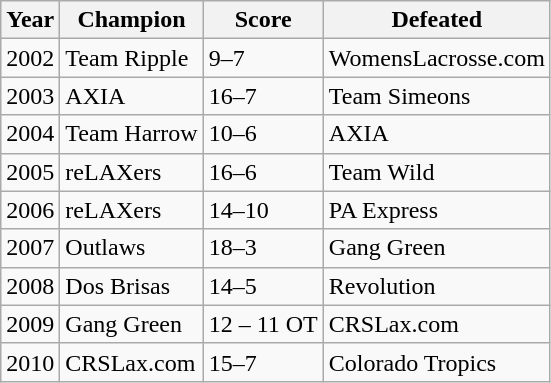<table class="wikitable">
<tr>
<th>Year</th>
<th>Champion</th>
<th>Score</th>
<th>Defeated</th>
</tr>
<tr>
<td>2002</td>
<td>Team Ripple</td>
<td>9–7</td>
<td>WomensLacrosse.com</td>
</tr>
<tr>
<td>2003</td>
<td>AXIA</td>
<td>16–7</td>
<td>Team Simeons</td>
</tr>
<tr>
<td>2004</td>
<td>Team Harrow</td>
<td>10–6</td>
<td>AXIA</td>
</tr>
<tr>
<td>2005</td>
<td>reLAXers</td>
<td>16–6</td>
<td>Team Wild</td>
</tr>
<tr>
<td>2006</td>
<td>reLAXers</td>
<td>14–10</td>
<td>PA Express</td>
</tr>
<tr>
<td>2007</td>
<td>Outlaws</td>
<td>18–3</td>
<td>Gang Green</td>
</tr>
<tr>
<td>2008</td>
<td>Dos Brisas</td>
<td>14–5</td>
<td>Revolution</td>
</tr>
<tr>
<td>2009</td>
<td>Gang Green</td>
<td>12 – 11 OT</td>
<td>CRSLax.com</td>
</tr>
<tr>
<td>2010</td>
<td>CRSLax.com</td>
<td>15–7</td>
<td>Colorado Tropics</td>
</tr>
</table>
